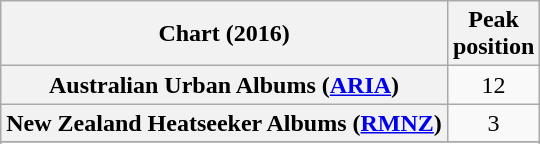<table class="wikitable sortable plainrowheaders" style="text-align:center">
<tr>
<th scope="col">Chart (2016)</th>
<th scope="col">Peak<br> position</th>
</tr>
<tr>
<th scope="row">Australian Urban Albums (<a href='#'>ARIA</a>)</th>
<td>12</td>
</tr>
<tr>
<th scope="row">New Zealand Heatseeker Albums (<a href='#'>RMNZ</a>)</th>
<td>3</td>
</tr>
<tr>
</tr>
<tr>
</tr>
<tr>
</tr>
<tr>
</tr>
</table>
